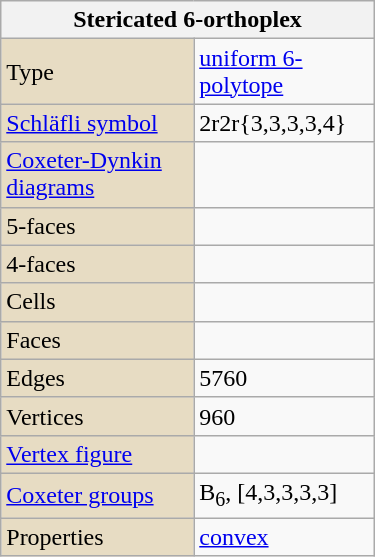<table class="wikitable" style="float:left; margin-right:8px; width:250px">
<tr>
<th bgcolor=#e7dcc3 colspan=2>Stericated 6-orthoplex</th>
</tr>
<tr>
<td bgcolor=#e7dcc3>Type</td>
<td><a href='#'>uniform 6-polytope</a></td>
</tr>
<tr>
<td bgcolor=#e7dcc3><a href='#'>Schläfli symbol</a></td>
<td>2r2r{3,3,3,3,4}</td>
</tr>
<tr>
<td bgcolor=#e7dcc3><a href='#'>Coxeter-Dynkin diagrams</a></td>
<td><br></td>
</tr>
<tr>
<td bgcolor=#e7dcc3>5-faces</td>
<td></td>
</tr>
<tr>
<td bgcolor=#e7dcc3>4-faces</td>
<td></td>
</tr>
<tr>
<td bgcolor=#e7dcc3>Cells</td>
<td></td>
</tr>
<tr>
<td bgcolor=#e7dcc3>Faces</td>
<td></td>
</tr>
<tr>
<td bgcolor=#e7dcc3>Edges</td>
<td>5760</td>
</tr>
<tr>
<td bgcolor=#e7dcc3>Vertices</td>
<td>960</td>
</tr>
<tr>
<td bgcolor=#e7dcc3><a href='#'>Vertex figure</a></td>
<td></td>
</tr>
<tr>
<td bgcolor=#e7dcc3><a href='#'>Coxeter groups</a></td>
<td>B<sub>6</sub>, [4,3,3,3,3]</td>
</tr>
<tr>
<td bgcolor=#e7dcc3>Properties</td>
<td><a href='#'>convex</a></td>
</tr>
</table>
